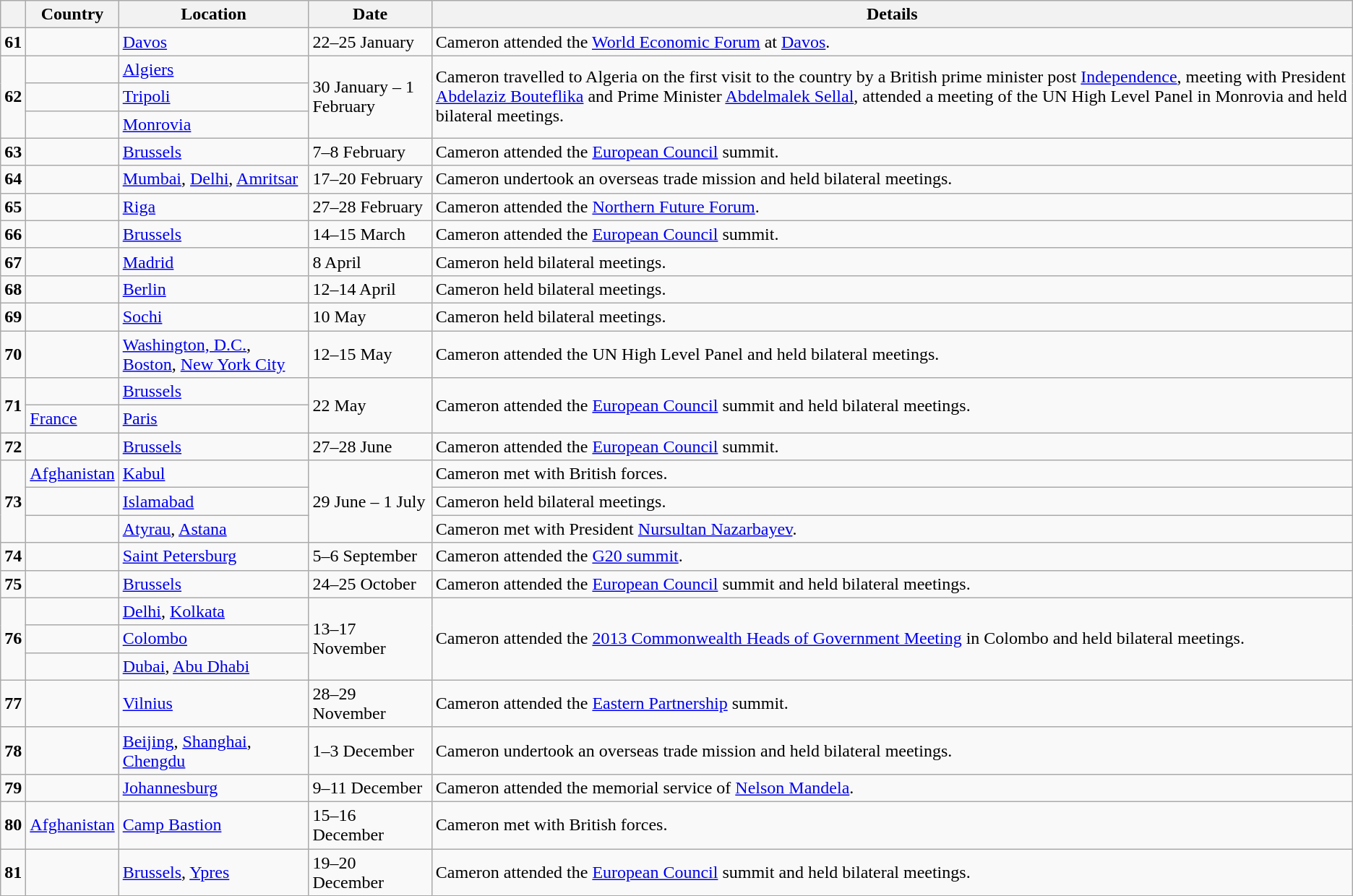<table class="wikitable sortable">
<tr>
<th></th>
<th>Country</th>
<th>Location</th>
<th>Date</th>
<th>Details</th>
</tr>
<tr>
<td><strong>61</strong></td>
<td></td>
<td><a href='#'>Davos</a></td>
<td>22–25 January</td>
<td>Cameron attended the <a href='#'>World Economic Forum</a> at <a href='#'>Davos</a>.</td>
</tr>
<tr>
<td rowspan=3><strong>62</strong></td>
<td></td>
<td><a href='#'>Algiers</a></td>
<td rowspan=3>30 January – 1 February</td>
<td rowspan=3>Cameron travelled to Algeria on the first visit to the country by a British prime minister post <a href='#'>Independence</a>, meeting with President <a href='#'>Abdelaziz Bouteflika</a> and Prime Minister <a href='#'>Abdelmalek Sellal</a>, attended a meeting of the UN High Level Panel in Monrovia and held bilateral meetings.</td>
</tr>
<tr>
<td></td>
<td><a href='#'>Tripoli</a></td>
</tr>
<tr>
<td></td>
<td><a href='#'>Monrovia</a></td>
</tr>
<tr>
<td><strong>63</strong></td>
<td></td>
<td><a href='#'>Brussels</a></td>
<td>7–8 February</td>
<td>Cameron attended the <a href='#'>European Council</a> summit.</td>
</tr>
<tr>
<td><strong>64</strong></td>
<td></td>
<td><a href='#'>Mumbai</a>, <a href='#'>Delhi</a>, <a href='#'>Amritsar</a></td>
<td>17–20 February</td>
<td>Cameron undertook an overseas trade mission and held bilateral meetings.</td>
</tr>
<tr>
<td><strong>65</strong></td>
<td></td>
<td><a href='#'>Riga</a></td>
<td>27–28 February</td>
<td>Cameron attended the <a href='#'>Northern Future Forum</a>.</td>
</tr>
<tr>
<td><strong>66</strong></td>
<td></td>
<td><a href='#'>Brussels</a></td>
<td>14–15 March</td>
<td>Cameron attended the <a href='#'>European Council</a> summit.</td>
</tr>
<tr>
<td><strong>67</strong></td>
<td></td>
<td><a href='#'>Madrid</a></td>
<td>8 April</td>
<td>Cameron held bilateral meetings.</td>
</tr>
<tr>
<td><strong>68</strong></td>
<td></td>
<td><a href='#'>Berlin</a></td>
<td>12–14 April</td>
<td>Cameron held bilateral meetings.</td>
</tr>
<tr>
<td><strong>69</strong></td>
<td></td>
<td><a href='#'>Sochi</a></td>
<td>10 May</td>
<td>Cameron held bilateral meetings.</td>
</tr>
<tr>
<td><strong>70</strong></td>
<td></td>
<td><a href='#'>Washington, D.C.</a>, <a href='#'>Boston</a>, <a href='#'>New York City</a></td>
<td>12–15 May</td>
<td>Cameron attended the UN High Level Panel and held bilateral meetings.</td>
</tr>
<tr>
<td rowspan=2><strong>71</strong></td>
<td></td>
<td><a href='#'>Brussels</a></td>
<td rowspan=2>22 May</td>
<td rowspan=2>Cameron attended the <a href='#'>European Council</a> summit and held bilateral meetings.</td>
</tr>
<tr>
<td> <a href='#'>France</a></td>
<td><a href='#'>Paris</a></td>
</tr>
<tr>
<td><strong>72</strong></td>
<td></td>
<td><a href='#'>Brussels</a></td>
<td>27–28 June</td>
<td>Cameron attended the <a href='#'>European Council</a> summit.</td>
</tr>
<tr>
<td rowspan=3><strong>73</strong></td>
<td> <a href='#'>Afghanistan</a></td>
<td><a href='#'>Kabul</a></td>
<td rowspan=3>29 June – 1 July</td>
<td>Cameron met with British forces.</td>
</tr>
<tr>
<td></td>
<td><a href='#'>Islamabad</a></td>
<td>Cameron held bilateral meetings.</td>
</tr>
<tr>
<td></td>
<td><a href='#'>Atyrau</a>, <a href='#'>Astana</a></td>
<td>Cameron met with President <a href='#'>Nursultan Nazarbayev</a>.</td>
</tr>
<tr>
<td><strong>74</strong></td>
<td></td>
<td><a href='#'>Saint Petersburg</a></td>
<td>5–6 September</td>
<td>Cameron attended the <a href='#'>G20 summit</a>.</td>
</tr>
<tr>
<td><strong>75</strong></td>
<td></td>
<td><a href='#'>Brussels</a></td>
<td>24–25 October</td>
<td>Cameron attended the <a href='#'>European Council</a> summit and held bilateral meetings.</td>
</tr>
<tr>
<td rowspan=3><strong>76</strong></td>
<td></td>
<td><a href='#'>Delhi</a>, <a href='#'>Kolkata</a></td>
<td rowspan=3>13–17 November</td>
<td rowspan=3>Cameron attended the <a href='#'>2013 Commonwealth Heads of Government Meeting</a> in Colombo and held bilateral meetings.</td>
</tr>
<tr>
<td></td>
<td><a href='#'>Colombo</a></td>
</tr>
<tr>
<td></td>
<td><a href='#'>Dubai</a>, <a href='#'>Abu Dhabi</a></td>
</tr>
<tr>
<td><strong>77</strong></td>
<td></td>
<td><a href='#'>Vilnius</a></td>
<td>28–29 November</td>
<td>Cameron attended the <a href='#'>Eastern Partnership</a> summit.</td>
</tr>
<tr>
<td><strong>78</strong></td>
<td></td>
<td><a href='#'>Beijing</a>, <a href='#'>Shanghai</a>, <a href='#'>Chengdu</a></td>
<td>1–3 December</td>
<td>Cameron undertook an overseas trade mission and held bilateral meetings.</td>
</tr>
<tr>
<td><strong>79</strong></td>
<td></td>
<td><a href='#'>Johannesburg</a></td>
<td>9–11 December</td>
<td>Cameron attended the memorial service of <a href='#'>Nelson Mandela</a>.</td>
</tr>
<tr>
<td><strong>80</strong></td>
<td> <a href='#'>Afghanistan</a></td>
<td><a href='#'>Camp Bastion</a></td>
<td>15–16 December</td>
<td>Cameron met with British forces.</td>
</tr>
<tr>
<td><strong>81</strong></td>
<td></td>
<td><a href='#'>Brussels</a>, <a href='#'>Ypres</a></td>
<td>19–20 December</td>
<td>Cameron attended the <a href='#'>European Council</a> summit and held bilateral meetings.</td>
</tr>
</table>
